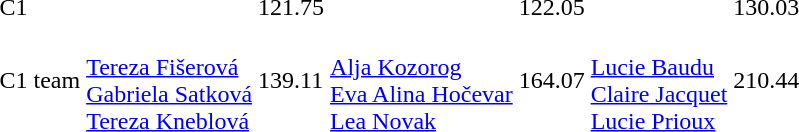<table>
<tr>
<td>C1</td>
<td></td>
<td>121.75</td>
<td></td>
<td>122.05</td>
<td></td>
<td>130.03</td>
</tr>
<tr>
<td>C1 team</td>
<td><br><a href='#'>Tereza Fišerová</a><br><a href='#'>Gabriela Satková</a><br><a href='#'>Tereza Kneblová</a></td>
<td>139.11</td>
<td><br><a href='#'>Alja Kozorog</a><br><a href='#'>Eva Alina Hočevar</a><br><a href='#'>Lea Novak</a></td>
<td>164.07</td>
<td><br><a href='#'>Lucie Baudu</a><br><a href='#'>Claire Jacquet</a><br><a href='#'>Lucie Prioux</a></td>
<td>210.44</td>
</tr>
</table>
